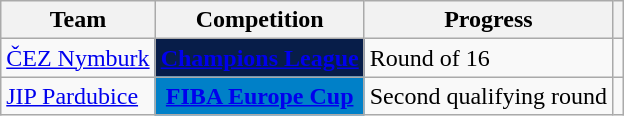<table class="wikitable sortable">
<tr>
<th>Team</th>
<th>Competition</th>
<th>Progress</th>
<th></th>
</tr>
<tr>
<td><a href='#'>ČEZ Nymburk</a></td>
<td style="background-color:#071D49;color:#D0D3D4;text-align:center"><strong><a href='#'><span>Champions League</span></a></strong></td>
<td>Round of 16</td>
<td style="text-align:center"></td>
</tr>
<tr>
<td><a href='#'>JIP Pardubice</a></td>
<td style="background-color:#0080C8;color:white;text-align:center"><strong><a href='#'><span>FIBA Europe Cup</span></a></strong></td>
<td>Second qualifying round</td>
<td style="text-align:center"></td>
</tr>
</table>
